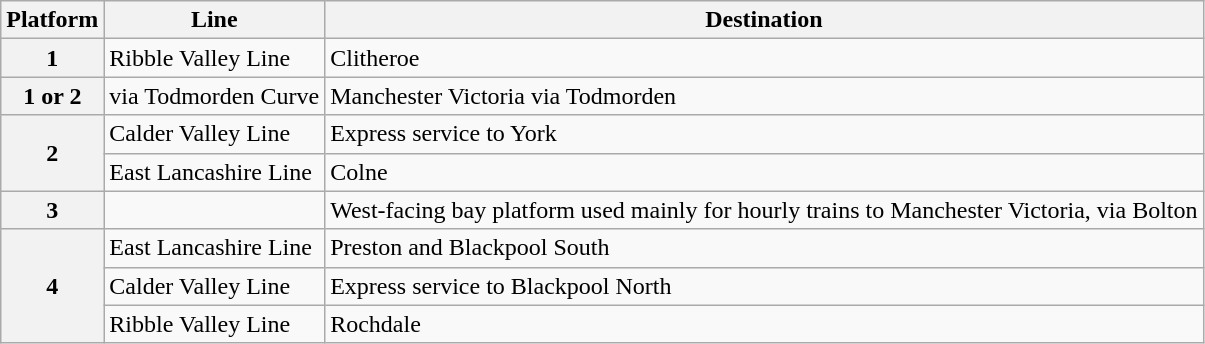<table class="wikitable">
<tr>
<th>Platform</th>
<th>Line</th>
<th>Destination</th>
</tr>
<tr>
<th>1</th>
<td>Ribble Valley Line</td>
<td>Clitheroe</td>
</tr>
<tr>
<th>1 or 2</th>
<td>via Todmorden Curve</td>
<td>Manchester Victoria via Todmorden</td>
</tr>
<tr>
<th rowspan="2">2</th>
<td>Calder Valley Line</td>
<td>Express service to York</td>
</tr>
<tr>
<td>East Lancashire Line</td>
<td>Colne</td>
</tr>
<tr>
<th>3</th>
<td></td>
<td>West-facing bay platform used mainly for hourly trains to Manchester Victoria, via Bolton</td>
</tr>
<tr>
<th rowspan="3">4</th>
<td>East Lancashire Line</td>
<td>Preston and Blackpool South</td>
</tr>
<tr>
<td>Calder Valley Line</td>
<td>Express service to Blackpool North</td>
</tr>
<tr>
<td>Ribble Valley Line</td>
<td>Rochdale</td>
</tr>
</table>
